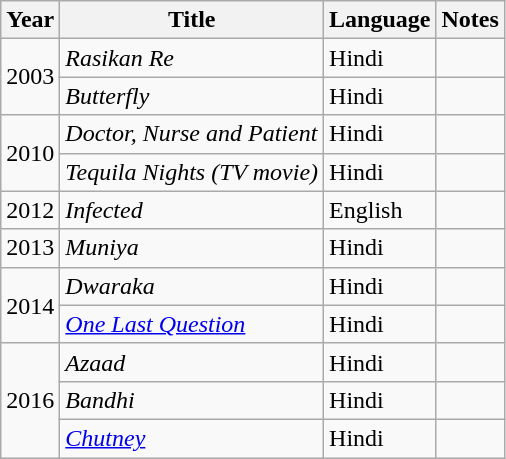<table class="wikitable sortable">
<tr>
<th>Year</th>
<th>Title</th>
<th>Language</th>
<th>Notes</th>
</tr>
<tr>
<td rowspan="2">2003</td>
<td><em>Rasikan Re</em></td>
<td>Hindi</td>
<td></td>
</tr>
<tr>
<td><em>Butterfly</em></td>
<td>Hindi</td>
<td></td>
</tr>
<tr>
<td rowspan="2">2010</td>
<td><em>Doctor, Nurse and Patient</em></td>
<td>Hindi</td>
<td></td>
</tr>
<tr>
<td><em>Tequila Nights (TV movie)</em></td>
<td>Hindi</td>
<td></td>
</tr>
<tr>
<td>2012</td>
<td><em>Infected</em></td>
<td>English</td>
<td></td>
</tr>
<tr>
<td>2013</td>
<td><em>Muniya</em></td>
<td>Hindi</td>
<td></td>
</tr>
<tr>
<td rowspan="2">2014</td>
<td><em>Dwaraka</em></td>
<td>Hindi</td>
<td></td>
</tr>
<tr>
<td><em><a href='#'>One Last Question</a></em></td>
<td>Hindi</td>
<td></td>
</tr>
<tr>
<td rowspan="3">2016</td>
<td><em>Azaad</em></td>
<td>Hindi</td>
<td></td>
</tr>
<tr>
<td><em>Bandhi</em></td>
<td>Hindi</td>
<td></td>
</tr>
<tr>
<td><em><a href='#'>Chutney</a></em></td>
<td>Hindi</td>
<td></td>
</tr>
</table>
